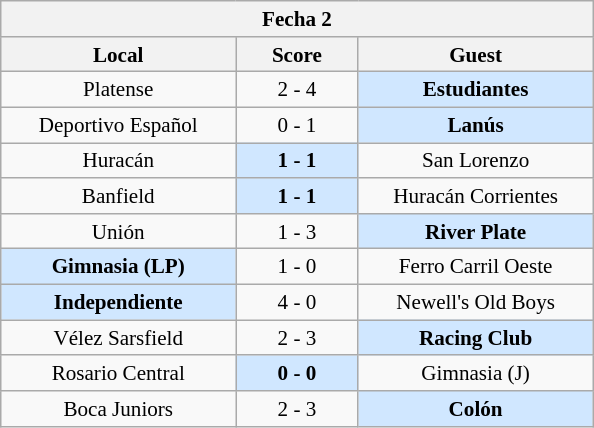<table class="wikitable nowrap" style="font-size:88%; float:left; margin-right:1em;">
<tr>
<th colspan=3 align=center>Fecha 2</th>
</tr>
<tr>
<th width="150">Local</th>
<th width="75">Score</th>
<th width="150">Guest</th>
</tr>
<tr align=center>
<td>Platense</td>
<td>2 - 4</td>
<td bgcolor=#D0E7FF><strong>Estudiantes</strong></td>
</tr>
<tr align=center>
<td>Deportivo Español</td>
<td>0 - 1</td>
<td bgcolor=#D0E7FF><strong>Lanús</strong></td>
</tr>
<tr align=center>
<td>Huracán</td>
<td bgcolor=#D0E7FF><strong>1 - 1</strong></td>
<td>San Lorenzo</td>
</tr>
<tr align=center>
<td>Banfield</td>
<td bgcolor=#D0E7FF><strong>1 - 1</strong></td>
<td>Huracán Corrientes</td>
</tr>
<tr align=center>
<td>Unión</td>
<td>1 - 3</td>
<td bgcolor=#D0E7FF><strong>River Plate</strong></td>
</tr>
<tr align=center>
<td bgcolor=#D0E7FF><strong>Gimnasia (LP)</strong></td>
<td>1 - 0</td>
<td>Ferro Carril Oeste</td>
</tr>
<tr align=center>
<td bgcolor=#D0E7FF><strong>Independiente</strong></td>
<td>4 - 0</td>
<td>Newell's Old Boys</td>
</tr>
<tr align=center>
<td>Vélez Sarsfield</td>
<td>2 - 3</td>
<td bgcolor=#D0E7FF><strong>Racing Club</strong></td>
</tr>
<tr align=center>
<td>Rosario Central</td>
<td bgcolor=#D0E7FF><strong>0 - 0</strong></td>
<td>Gimnasia (J)</td>
</tr>
<tr align=center>
<td>Boca Juniors</td>
<td>2 - 3</td>
<td bgcolor=#D0E7FF><strong>Colón</strong></td>
</tr>
</table>
